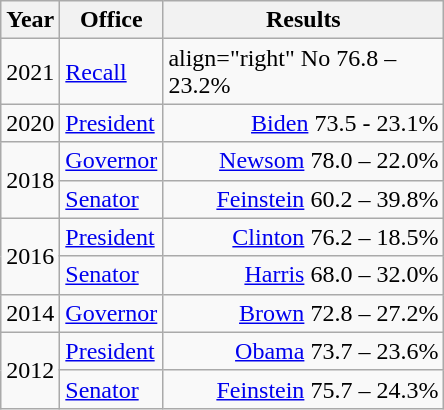<table class=wikitable>
<tr>
<th width="30">Year</th>
<th width="60">Office</th>
<th width="180">Results</th>
</tr>
<tr>
<td>2021</td>
<td><a href='#'>Recall</a></td>
<td>align="right"  No 76.8 – 23.2%</td>
</tr>
<tr>
<td rowspan="1">2020</td>
<td><a href='#'>President</a></td>
<td align="right" ><a href='#'>Biden</a> 73.5 - 23.1%</td>
</tr>
<tr>
<td rowspan="2">2018</td>
<td><a href='#'>Governor</a></td>
<td align="right" ><a href='#'>Newsom</a> 78.0 – 22.0%</td>
</tr>
<tr>
<td><a href='#'>Senator</a></td>
<td align="right" ><a href='#'>Feinstein</a> 60.2 – 39.8%</td>
</tr>
<tr>
<td rowspan="2">2016</td>
<td><a href='#'>President</a></td>
<td align="right" ><a href='#'>Clinton</a> 76.2 – 18.5%</td>
</tr>
<tr>
<td><a href='#'>Senator</a></td>
<td align="right" ><a href='#'>Harris</a> 68.0 – 32.0%</td>
</tr>
<tr>
<td>2014</td>
<td><a href='#'>Governor</a></td>
<td align="right" ><a href='#'>Brown</a> 72.8 – 27.2%</td>
</tr>
<tr>
<td rowspan="2">2012</td>
<td><a href='#'>President</a></td>
<td align="right" ><a href='#'>Obama</a> 73.7 – 23.6%</td>
</tr>
<tr>
<td><a href='#'>Senator</a></td>
<td align="right" ><a href='#'>Feinstein</a> 75.7 – 24.3%</td>
</tr>
</table>
